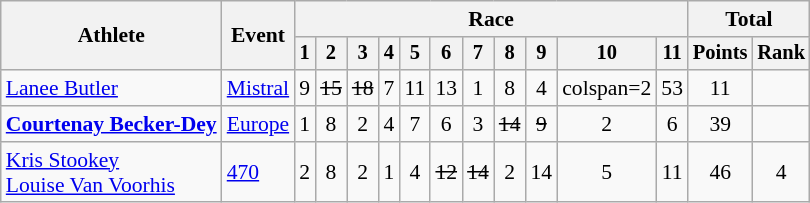<table class=wikitable style=font-size:90%;text-align:center>
<tr>
<th rowspan=2>Athlete</th>
<th rowspan=2>Event</th>
<th colspan=11>Race</th>
<th colspan=2>Total</th>
</tr>
<tr style=font-size:95%>
<th>1</th>
<th>2</th>
<th>3</th>
<th>4</th>
<th>5</th>
<th>6</th>
<th>7</th>
<th>8</th>
<th>9</th>
<th>10</th>
<th>11</th>
<th>Points</th>
<th>Rank</th>
</tr>
<tr>
<td align=left><a href='#'>Lanee Butler</a></td>
<td align=left><a href='#'>Mistral</a></td>
<td>9</td>
<td><s>15</s></td>
<td><s>18</s></td>
<td>7</td>
<td>11</td>
<td>13</td>
<td>1</td>
<td>8</td>
<td>4</td>
<td>colspan=2 </td>
<td>53</td>
<td>11</td>
</tr>
<tr>
<td align=left><strong><a href='#'>Courtenay Becker-Dey</a></strong></td>
<td align=left><a href='#'>Europe</a></td>
<td>1</td>
<td>8</td>
<td>2</td>
<td>4</td>
<td>7</td>
<td>6</td>
<td>3</td>
<td><s>14</s></td>
<td><s>9</s></td>
<td>2</td>
<td>6</td>
<td>39</td>
<td></td>
</tr>
<tr>
<td align=left><a href='#'>Kris Stookey</a><br><a href='#'>Louise Van Voorhis</a></td>
<td align=left><a href='#'>470</a></td>
<td>2</td>
<td>8</td>
<td>2</td>
<td>1</td>
<td>4</td>
<td><s>12</s></td>
<td><s>14</s></td>
<td>2</td>
<td>14</td>
<td>5</td>
<td>11</td>
<td>46</td>
<td>4</td>
</tr>
</table>
